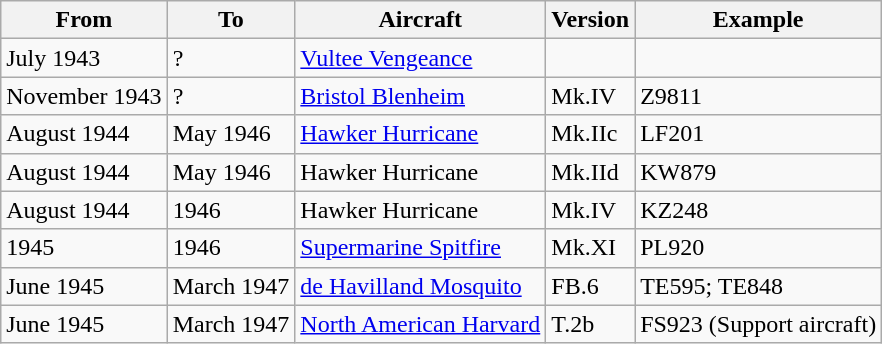<table class="wikitable">
<tr>
<th>From</th>
<th>To</th>
<th>Aircraft</th>
<th>Version</th>
<th>Example</th>
</tr>
<tr>
<td>July 1943</td>
<td>?</td>
<td><a href='#'>Vultee Vengeance</a></td>
<td></td>
<td></td>
</tr>
<tr>
<td>November 1943</td>
<td>?</td>
<td><a href='#'>Bristol Blenheim</a></td>
<td>Mk.IV</td>
<td>Z9811</td>
</tr>
<tr>
<td>August 1944</td>
<td>May 1946</td>
<td><a href='#'>Hawker Hurricane</a></td>
<td>Mk.IIc</td>
<td>LF201</td>
</tr>
<tr>
<td>August 1944</td>
<td>May 1946</td>
<td>Hawker Hurricane</td>
<td>Mk.IId</td>
<td>KW879</td>
</tr>
<tr>
<td>August 1944</td>
<td>1946</td>
<td>Hawker Hurricane</td>
<td>Mk.IV</td>
<td>KZ248</td>
</tr>
<tr>
<td>1945</td>
<td>1946</td>
<td><a href='#'>Supermarine Spitfire</a></td>
<td>Mk.XI</td>
<td>PL920</td>
</tr>
<tr>
<td>June 1945</td>
<td>March 1947</td>
<td><a href='#'>de Havilland Mosquito</a></td>
<td>FB.6</td>
<td>TE595; TE848</td>
</tr>
<tr>
<td>June 1945</td>
<td>March 1947</td>
<td><a href='#'>North American Harvard</a></td>
<td>T.2b</td>
<td>FS923 (Support aircraft)</td>
</tr>
</table>
